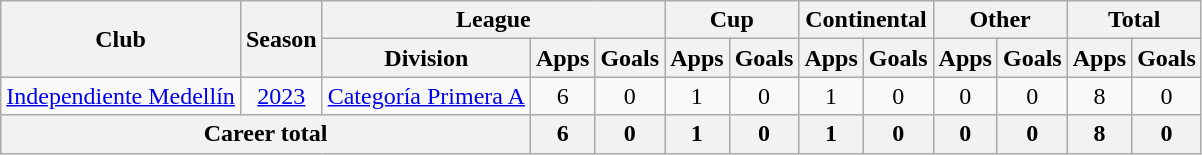<table class=wikitable style=text-align:center>
<tr>
<th rowspan="2">Club</th>
<th rowspan="2">Season</th>
<th colspan="3">League</th>
<th colspan="2">Cup</th>
<th colspan="2">Continental</th>
<th colspan="2">Other</th>
<th colspan="2">Total</th>
</tr>
<tr>
<th>Division</th>
<th>Apps</th>
<th>Goals</th>
<th>Apps</th>
<th>Goals</th>
<th>Apps</th>
<th>Goals</th>
<th>Apps</th>
<th>Goals</th>
<th>Apps</th>
<th>Goals</th>
</tr>
<tr>
<td><a href='#'>Independiente Medellín</a></td>
<td><a href='#'>2023</a></td>
<td><a href='#'>Categoría Primera A</a></td>
<td>6</td>
<td>0</td>
<td>1</td>
<td>0</td>
<td>1</td>
<td>0</td>
<td>0</td>
<td>0</td>
<td>8</td>
<td>0</td>
</tr>
<tr>
<th colspan="3"><strong>Career total</strong></th>
<th>6</th>
<th>0</th>
<th>1</th>
<th>0</th>
<th>1</th>
<th>0</th>
<th>0</th>
<th>0</th>
<th>8</th>
<th>0</th>
</tr>
</table>
